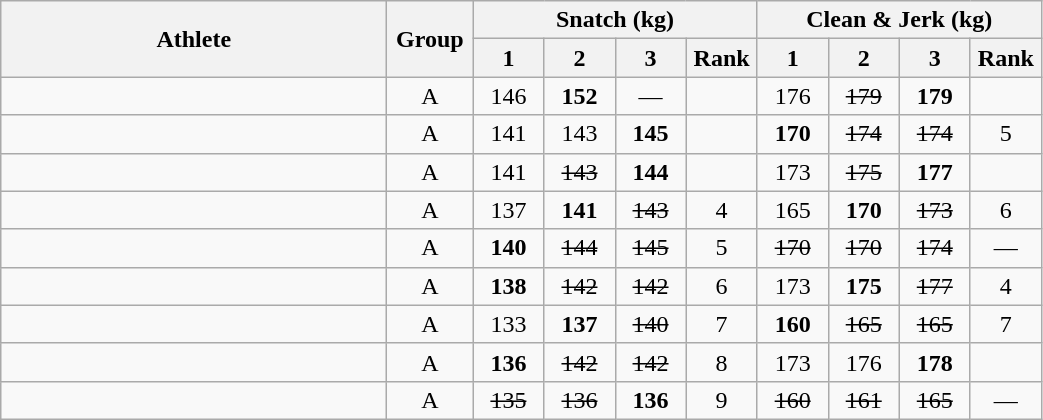<table class = "wikitable" style="text-align:center;">
<tr>
<th rowspan=2 width=250>Athlete</th>
<th rowspan=2 width=50>Group</th>
<th colspan=4>Snatch (kg)</th>
<th colspan=4>Clean & Jerk (kg)</th>
</tr>
<tr>
<th width=40>1</th>
<th width=40>2</th>
<th width=40>3</th>
<th width=40>Rank</th>
<th width=40>1</th>
<th width=40>2</th>
<th width=40>3</th>
<th width=40>Rank</th>
</tr>
<tr>
<td align=left></td>
<td>A</td>
<td>146</td>
<td><strong>152</strong></td>
<td>—</td>
<td></td>
<td>176</td>
<td><s>179</s></td>
<td><strong>179</strong></td>
<td></td>
</tr>
<tr>
<td align=left></td>
<td>A</td>
<td>141</td>
<td>143</td>
<td><strong>145</strong></td>
<td></td>
<td><strong>170</strong></td>
<td><s>174</s></td>
<td><s>174</s></td>
<td>5</td>
</tr>
<tr>
<td align=left></td>
<td>A</td>
<td>141</td>
<td><s>143</s></td>
<td><strong>144</strong></td>
<td></td>
<td>173</td>
<td><s>175</s></td>
<td><strong>177</strong></td>
<td></td>
</tr>
<tr>
<td align=left></td>
<td>A</td>
<td>137</td>
<td><strong>141</strong></td>
<td><s>143</s></td>
<td>4</td>
<td>165</td>
<td><strong>170</strong></td>
<td><s>173</s></td>
<td>6</td>
</tr>
<tr>
<td align=left></td>
<td>A</td>
<td><strong>140</strong></td>
<td><s>144</s></td>
<td><s>145</s></td>
<td>5</td>
<td><s>170</s></td>
<td><s>170</s></td>
<td><s>174</s></td>
<td>—</td>
</tr>
<tr>
<td align=left></td>
<td>A</td>
<td><strong>138</strong></td>
<td><s>142</s></td>
<td><s>142</s></td>
<td>6</td>
<td>173</td>
<td><strong>175</strong></td>
<td><s>177</s></td>
<td>4</td>
</tr>
<tr>
<td align=left></td>
<td>A</td>
<td>133</td>
<td><strong>137</strong></td>
<td><s>140</s></td>
<td>7</td>
<td><strong>160</strong></td>
<td><s>165</s></td>
<td><s>165</s></td>
<td>7</td>
</tr>
<tr>
<td align=left></td>
<td>A</td>
<td><strong>136</strong></td>
<td><s>142</s></td>
<td><s>142</s></td>
<td>8</td>
<td>173</td>
<td>176</td>
<td><strong>178</strong></td>
<td></td>
</tr>
<tr>
<td align=left></td>
<td>A</td>
<td><s>135</s></td>
<td><s>136</s></td>
<td><strong>136</strong></td>
<td>9</td>
<td><s>160</s></td>
<td><s>161</s></td>
<td><s>165</s></td>
<td>—</td>
</tr>
</table>
